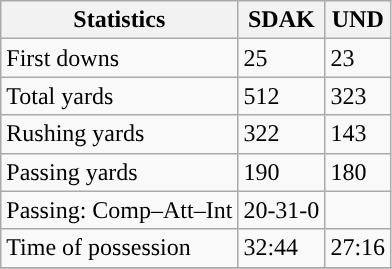<table class="wikitable" style="float: left;">
<tr>
<th>Statistics</th>
<th>SDAK</th>
<th>UND</th>
</tr>
<tr>
<td>First downs</td>
<td>25</td>
<td>23</td>
</tr>
<tr>
<td>Total yards</td>
<td>512</td>
<td>323</td>
</tr>
<tr>
<td>Rushing yards</td>
<td>322</td>
<td>143</td>
</tr>
<tr>
<td>Passing yards</td>
<td>190</td>
<td>180</td>
</tr>
<tr>
<td>Passing: Comp–Att–Int</td>
<td 15-23-1>20-31-0</td>
</tr>
<tr>
<td>Time of possession</td>
<td>32:44</td>
<td>27:16</td>
</tr>
<tr>
</tr>
</table>
